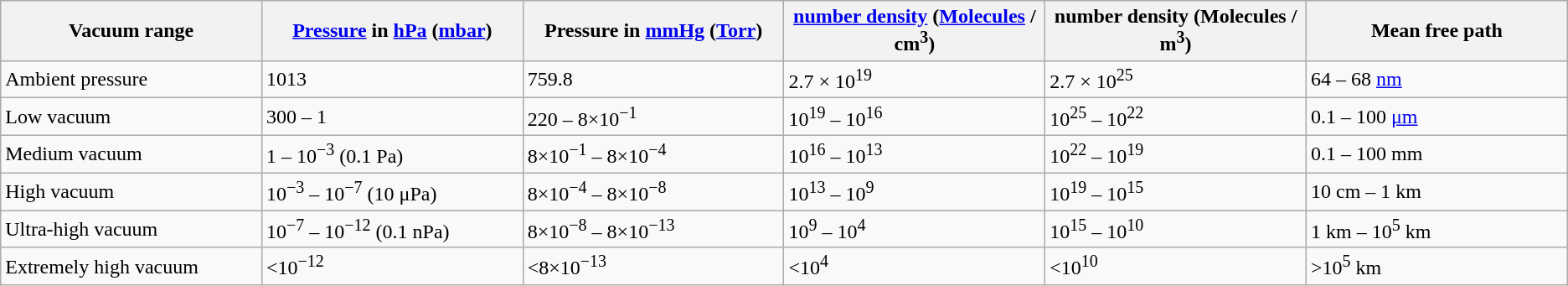<table class="wikitable">
<tr>
<th style="width:16%;">Vacuum range</th>
<th style="width:16%;"><a href='#'>Pressure</a> in <a href='#'>hPa</a> (<a href='#'>mbar</a>)</th>
<th style="width:16%;">Pressure in <a href='#'>mmHg</a> (<a href='#'>Torr</a>)</th>
<th style="width:16%;"><a href='#'>number density</a> (<a href='#'>Molecules</a> / cm<sup>3</sup>)</th>
<th style="width:16%;">number density (Molecules / m<sup>3</sup>)</th>
<th style="width:16%;">Mean free path</th>
</tr>
<tr>
<td>Ambient pressure</td>
<td>1013</td>
<td>759.8</td>
<td>2.7 × 10<sup>19</sup></td>
<td>2.7 × 10<sup>25</sup> </td>
<td>64 – 68 <a href='#'>nm</a></td>
</tr>
<tr>
<td>Low vacuum</td>
<td>300 – 1</td>
<td>220 – 8×10<sup>−1</sup></td>
<td>10<sup>19</sup> – 10<sup>16</sup></td>
<td>10<sup>25</sup> – 10<sup>22</sup></td>
<td>0.1 – 100 <a href='#'>μm</a></td>
</tr>
<tr>
<td>Medium vacuum</td>
<td>1 – 10<sup>−3</sup> (0.1 Pa)</td>
<td>8×10<sup>−1</sup> – 8×10<sup>−4</sup></td>
<td>10<sup>16</sup> – 10<sup>13</sup></td>
<td>10<sup>22</sup> – 10<sup>19</sup></td>
<td>0.1 – 100 mm</td>
</tr>
<tr>
<td>High vacuum</td>
<td>10<sup>−3</sup> – 10<sup>−7</sup> (10 μPa)</td>
<td>8×10<sup>−4</sup> – 8×10<sup>−8</sup></td>
<td>10<sup>13</sup> – 10<sup>9</sup></td>
<td>10<sup>19</sup> – 10<sup>15</sup></td>
<td>10 cm – 1 km</td>
</tr>
<tr>
<td>Ultra-high vacuum</td>
<td>10<sup>−7</sup> – 10<sup>−12</sup> (0.1 nPa)</td>
<td>8×10<sup>−8</sup> – 8×10<sup>−13</sup></td>
<td>10<sup>9</sup> – 10<sup>4</sup></td>
<td>10<sup>15</sup> – 10<sup>10</sup></td>
<td>1 km – 10<sup>5</sup> km</td>
</tr>
<tr>
<td>Extremely high vacuum</td>
<td><10<sup>−12</sup></td>
<td><8×10<sup>−13</sup></td>
<td><10<sup>4</sup></td>
<td><10<sup>10</sup></td>
<td>>10<sup>5</sup> km</td>
</tr>
</table>
